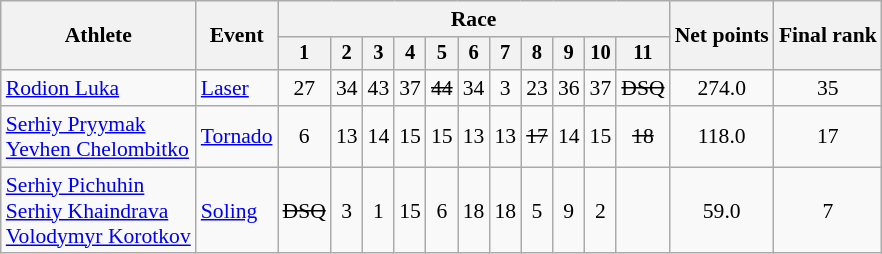<table class="wikitable" style="font-size:90%">
<tr>
<th rowspan="2">Athlete</th>
<th rowspan="2">Event</th>
<th colspan=11>Race</th>
<th rowspan=2>Net points</th>
<th rowspan=2>Final rank</th>
</tr>
<tr style="font-size:95%">
<th>1</th>
<th>2</th>
<th>3</th>
<th>4</th>
<th>5</th>
<th>6</th>
<th>7</th>
<th>8</th>
<th>9</th>
<th>10</th>
<th>11</th>
</tr>
<tr align=center>
<td align=left><a href='#'>Rodion Luka</a></td>
<td align=left><a href='#'>Laser</a></td>
<td>27</td>
<td>34</td>
<td>43</td>
<td>37</td>
<td><s>44</s></td>
<td>34</td>
<td>3</td>
<td>23</td>
<td>36</td>
<td>37</td>
<td><s>DSQ</s></td>
<td>274.0</td>
<td>35</td>
</tr>
<tr align=center>
<td align=left><a href='#'>Serhiy Pryymak</a><br><a href='#'>Yevhen Chelombitko</a></td>
<td align=left><a href='#'>Tornado</a></td>
<td>6</td>
<td>13</td>
<td>14</td>
<td>15</td>
<td>15</td>
<td>13</td>
<td>13</td>
<td><s>17</s></td>
<td>14</td>
<td>15</td>
<td><s>18</s></td>
<td>118.0</td>
<td>17</td>
</tr>
<tr align=center>
<td align=left><a href='#'>Serhiy Pichuhin</a><br><a href='#'>Serhiy Khaindrava</a><br><a href='#'>Volodymyr Korotkov</a></td>
<td align=left><a href='#'>Soling</a></td>
<td><s>DSQ</s></td>
<td>3</td>
<td>1</td>
<td>15</td>
<td>6</td>
<td>18</td>
<td>18</td>
<td>5</td>
<td>9</td>
<td>2</td>
<td></td>
<td>59.0</td>
<td>7</td>
</tr>
</table>
